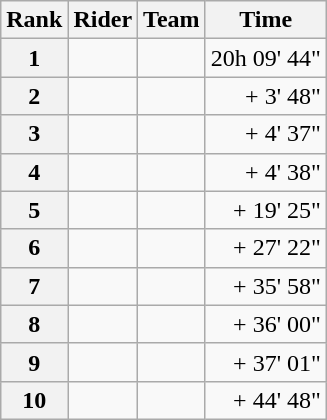<table class="wikitable" margin-bottom:0;">
<tr>
<th scope="col">Rank</th>
<th scope="col">Rider</th>
<th scope="col">Team</th>
<th scope="col">Time</th>
</tr>
<tr>
<th scope="row">1</th>
<td> </td>
<td></td>
<td align="right">20h 09' 44"</td>
</tr>
<tr>
<th scope="row">2</th>
<td></td>
<td></td>
<td align="right">+ 3' 48"</td>
</tr>
<tr>
<th scope="row">3</th>
<td></td>
<td></td>
<td align="right">+ 4' 37"</td>
</tr>
<tr>
<th scope="row">4</th>
<td></td>
<td></td>
<td align="right">+ 4' 38"</td>
</tr>
<tr>
<th scope="row">5</th>
<td></td>
<td></td>
<td align="right">+ 19' 25"</td>
</tr>
<tr>
<th scope="row">6</th>
<td></td>
<td></td>
<td align="right">+ 27' 22"</td>
</tr>
<tr>
<th scope="row">7</th>
<td></td>
<td></td>
<td align="right">+ 35' 58"</td>
</tr>
<tr>
<th scope="row">8</th>
<td></td>
<td></td>
<td align="right">+ 36' 00"</td>
</tr>
<tr>
<th scope="row">9</th>
<td></td>
<td></td>
<td align="right">+ 37' 01"</td>
</tr>
<tr>
<th scope="row">10</th>
<td></td>
<td></td>
<td align="right">+ 44' 48"</td>
</tr>
</table>
